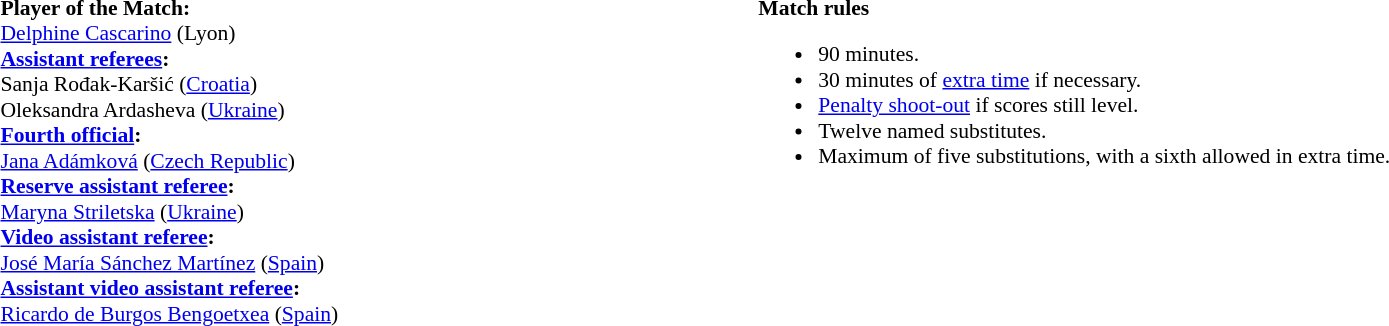<table width=100% style="font-size:90%">
<tr>
<td><br><strong>Player of the Match:</strong>
<br><a href='#'>Delphine Cascarino</a> (Lyon)<br><strong><a href='#'>Assistant referees</a>:</strong>
<br>Sanja Rođak-Karšić (<a href='#'>Croatia</a>)
<br>Oleksandra Ardasheva (<a href='#'>Ukraine</a>)
<br><strong><a href='#'>Fourth official</a>:</strong>
<br><a href='#'>Jana Adámková</a> (<a href='#'>Czech Republic</a>)
<br><strong><a href='#'>Reserve assistant referee</a>:</strong>
<br><a href='#'>Maryna Striletska</a> (<a href='#'>Ukraine</a>)
<br><strong><a href='#'>Video assistant referee</a>:</strong>
<br><a href='#'>José María Sánchez Martínez</a> (<a href='#'>Spain</a>)
<br><strong><a href='#'>Assistant video assistant referee</a>:</strong>
<br><a href='#'>Ricardo de Burgos Bengoetxea</a> (<a href='#'>Spain</a>)</td>
<td style="width:60%; vertical-align:top;"><br><strong>Match rules</strong><ul><li>90 minutes.</li><li>30 minutes of <a href='#'>extra time</a> if necessary.</li><li><a href='#'>Penalty shoot-out</a> if scores still level.</li><li>Twelve named substitutes.</li><li>Maximum of five substitutions, with a sixth allowed in extra time.</li></ul></td>
</tr>
</table>
